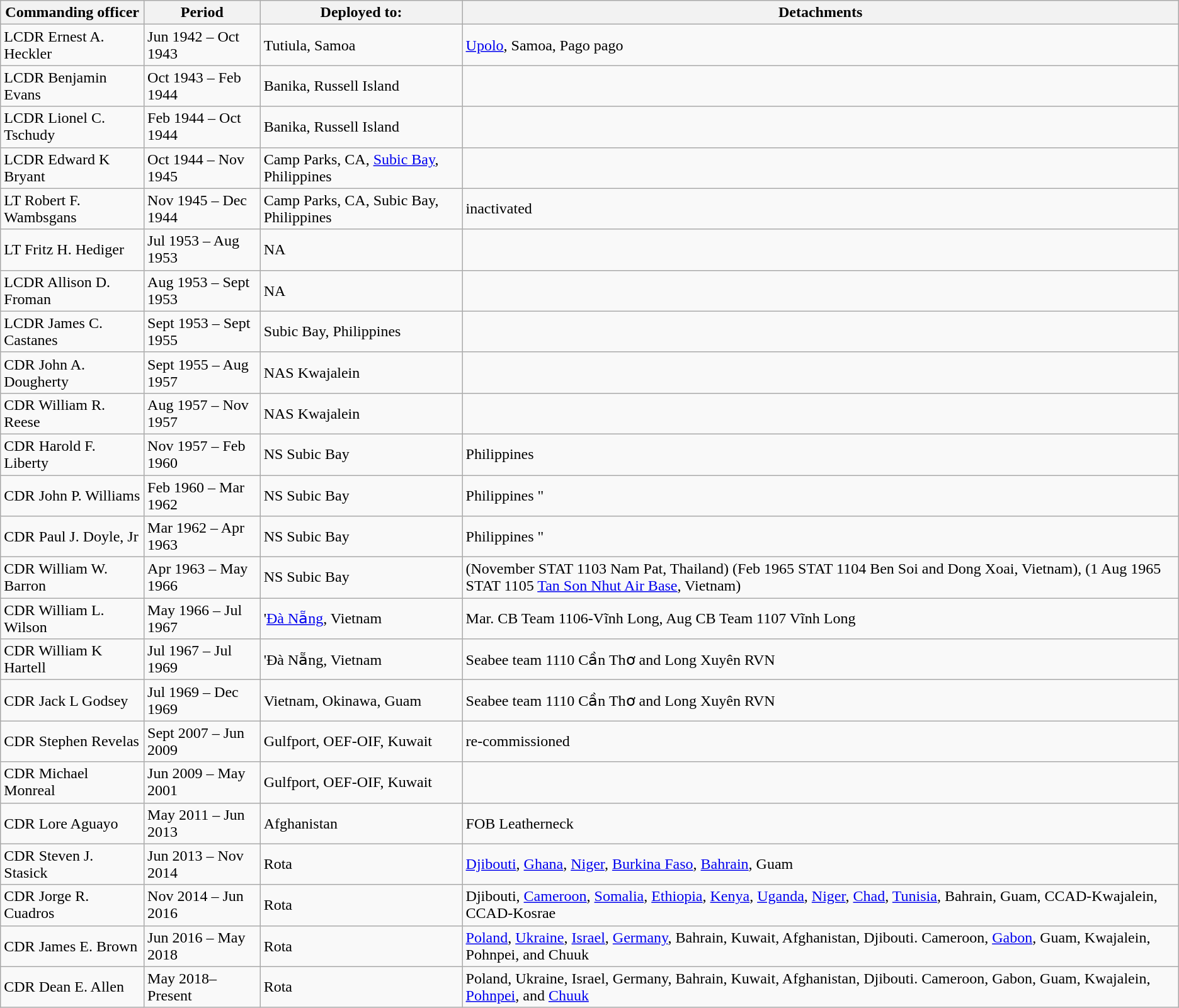<table class="wikitable">
<tr>
<th>Commanding officer</th>
<th>Period</th>
<th>Deployed to:</th>
<th>Detachments</th>
</tr>
<tr>
<td>LCDR Ernest A. Heckler</td>
<td style"text-align:left:">Jun 1942 – Oct 1943</td>
<td>Tutiula, Samoa</td>
<td><a href='#'>Upolo</a>, Samoa, Pago pago</td>
</tr>
<tr>
<td>LCDR Benjamin Evans</td>
<td style"text-align:left:">Oct 1943 – Feb 1944</td>
<td>Banika, Russell Island</td>
<td></td>
</tr>
<tr>
<td>LCDR Lionel C. Tschudy</td>
<td style"text-align:left:">Feb 1944 – Oct 1944</td>
<td>Banika, Russell Island</td>
<td></td>
</tr>
<tr>
<td>LCDR Edward K Bryant</td>
<td style"text-align:left:">Oct 1944 – Nov 1945</td>
<td>Camp Parks, CA, <a href='#'>Subic Bay</a>, Philippines</td>
<td></td>
</tr>
<tr>
<td>LT Robert F. Wambsgans</td>
<td style"text-align:left:">Nov 1945 – Dec 1944</td>
<td>Camp Parks, CA, Subic Bay, Philippines</td>
<td>inactivated</td>
</tr>
<tr>
<td>LT Fritz H. Hediger</td>
<td style"text-align:left:">Jul 1953 – Aug 1953</td>
<td>NA</td>
<td></td>
</tr>
<tr>
<td>LCDR Allison D. Froman</td>
<td style"text-align:left:">Aug 1953 – Sept 1953</td>
<td>NA</td>
<td></td>
</tr>
<tr>
<td>LCDR James C. Castanes</td>
<td style"text-align:left:">Sept 1953 – Sept 1955</td>
<td>Subic Bay, Philippines</td>
<td></td>
</tr>
<tr>
<td>CDR John A. Dougherty</td>
<td style"text-align:left:">Sept 1955 – Aug 1957</td>
<td>NAS Kwajalein</td>
<td></td>
</tr>
<tr>
<td>CDR William R. Reese</td>
<td style"text-align:left:">Aug 1957 – Nov 1957</td>
<td>NAS Kwajalein</td>
<td></td>
</tr>
<tr>
<td>CDR Harold F. Liberty</td>
<td style"text-align:left:">Nov 1957 – Feb 1960</td>
<td>NS Subic Bay</td>
<td>Philippines</td>
</tr>
<tr>
<td>CDR John P. Williams</td>
<td style"text-align:left:">Feb 1960 – Mar 1962</td>
<td>NS Subic Bay</td>
<td>Philippines                "</td>
</tr>
<tr>
<td>CDR Paul J. Doyle, Jr</td>
<td style"text-align:left:">Mar 1962 – Apr 1963</td>
<td>NS Subic Bay</td>
<td>Philippines                                                            "</td>
</tr>
<tr>
<td>CDR William W. Barron</td>
<td style"text-align:left:">Apr 1963 – May 1966</td>
<td>NS Subic Bay</td>
<td>(November STAT 1103 Nam Pat, Thailand) (Feb 1965 STAT 1104 Ben Soi and Dong Xoai, Vietnam), (1 Aug 1965 STAT 1105 <a href='#'>Tan Son Nhut Air Base</a>, Vietnam)</td>
</tr>
<tr>
<td>CDR William L. Wilson</td>
<td style"text-align:left:">May 1966 – Jul 1967</td>
<td>'<a href='#'>Đà Nẵng</a>, Vietnam</td>
<td>Mar. CB Team 1106-Vĩnh Long, Aug CB Team 1107 Vĩnh Long</td>
</tr>
<tr>
<td>CDR William K Hartell</td>
<td style"text-align:left:">Jul 1967 – Jul 1969</td>
<td>'Đà Nẵng, Vietnam</td>
<td>Seabee team 1110 Cần Thơ and Long Xuyên RVN</td>
</tr>
<tr>
<td>CDR Jack L Godsey</td>
<td style"text-align:left:">Jul 1969 – Dec 1969</td>
<td>Vietnam, Okinawa, Guam</td>
<td>Seabee team 1110 Cần Thơ and Long Xuyên RVN</td>
</tr>
<tr>
<td>CDR Stephen Revelas</td>
<td style"text-align:left:">Sept 2007 – Jun 2009</td>
<td>Gulfport, OEF-OIF, Kuwait</td>
<td>re-commissioned</td>
</tr>
<tr>
<td>CDR Michael Monreal</td>
<td style"text-align:left:">Jun 2009 – May 2001</td>
<td>Gulfport, OEF-OIF, Kuwait</td>
<td></td>
</tr>
<tr>
<td>CDR Lore Aguayo</td>
<td style"text-align:left:">May 2011 – Jun 2013</td>
<td>Afghanistan</td>
<td>FOB Leatherneck</td>
</tr>
<tr>
<td>CDR Steven J. Stasick</td>
<td style"text-align:left:>Jun 2013 – Nov 2014</td>
<td>Rota</td>
<td><a href='#'>Djibouti</a>, <a href='#'>Ghana</a>, <a href='#'>Niger</a>, <a href='#'>Burkina Faso</a>, <a href='#'>Bahrain</a>, Guam</td>
</tr>
<tr>
<td>CDR Jorge R. Cuadros</td>
<td style"text-align:left:">Nov 2014 – Jun 2016</td>
<td>Rota</td>
<td>Djibouti, <a href='#'>Cameroon</a>, <a href='#'>Somalia</a>, <a href='#'>Ethiopia</a>, <a href='#'>Kenya</a>, <a href='#'>Uganda</a>, <a href='#'>Niger</a>, <a href='#'>Chad</a>, <a href='#'>Tunisia</a>, Bahrain,  Guam, CCAD-Kwajalein, CCAD-Kosrae</td>
</tr>
<tr>
<td>CDR James E. Brown</td>
<td style"text-align:left:">Jun 2016 – May 2018</td>
<td>Rota</td>
<td><a href='#'>Poland</a>, <a href='#'>Ukraine</a>, <a href='#'>Israel</a>, <a href='#'>Germany</a>, Bahrain, Kuwait, Afghanistan, Djibouti. Cameroon, <a href='#'>Gabon</a>, Guam, Kwajalein, Pohnpei, and Chuuk</td>
</tr>
<tr>
<td>CDR Dean E. Allen</td>
<td style"text-align:left:">May 2018–Present</td>
<td>Rota</td>
<td>Poland, Ukraine, Israel, Germany, Bahrain, Kuwait, Afghanistan, Djibouti. Cameroon, Gabon, Guam, Kwajalein, <a href='#'>Pohnpei</a>, and <a href='#'>Chuuk</a></td>
</tr>
</table>
